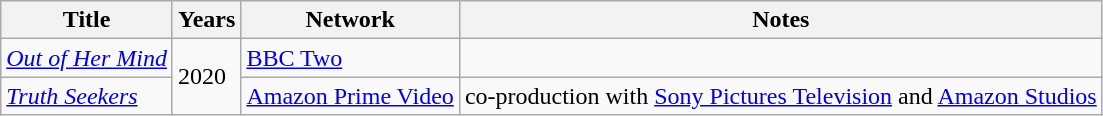<table class="wikitable sortable">
<tr>
<th>Title</th>
<th>Years</th>
<th>Network</th>
<th>Notes</th>
</tr>
<tr>
<td><em><a href='#'>Out of Her Mind</a></em></td>
<td rowspan="2">2020</td>
<td><a href='#'>BBC Two</a></td>
<td></td>
</tr>
<tr>
<td><em><a href='#'>Truth Seekers</a></em></td>
<td><a href='#'>Amazon Prime Video</a></td>
<td>co-production with <a href='#'>Sony Pictures Television</a> and <a href='#'>Amazon Studios</a></td>
</tr>
</table>
